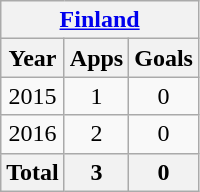<table class=wikitable style=text-align:center>
<tr>
<th colspan=4><a href='#'>Finland</a></th>
</tr>
<tr>
<th>Year</th>
<th>Apps</th>
<th>Goals</th>
</tr>
<tr>
<td>2015</td>
<td>1</td>
<td>0</td>
</tr>
<tr>
<td>2016</td>
<td>2</td>
<td>0</td>
</tr>
<tr>
<th colspan=1>Total</th>
<th>3</th>
<th>0</th>
</tr>
</table>
